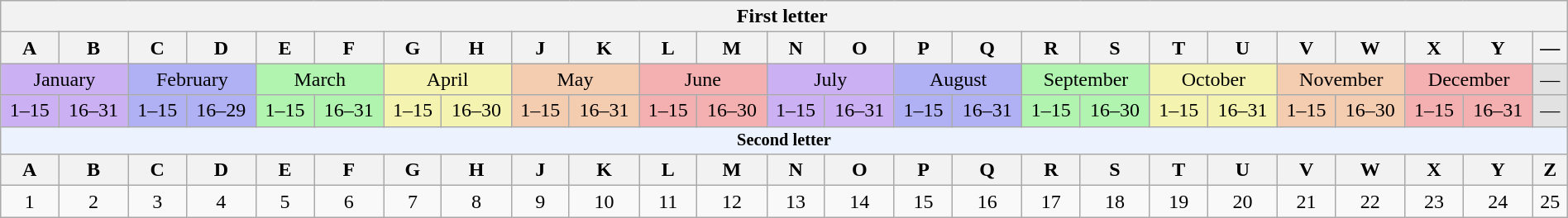<table class="wikitable" style="margin: auto; width: 100%; text-align: center;">
<tr>
<th colspan=25>First letter </th>
</tr>
<tr>
<th>A</th>
<th>B</th>
<th>C</th>
<th>D</th>
<th>E</th>
<th>F</th>
<th>G</th>
<th>H</th>
<th>J</th>
<th>K</th>
<th>L</th>
<th>M</th>
<th>N</th>
<th>O</th>
<th>P</th>
<th>Q</th>
<th>R</th>
<th>S</th>
<th>T</th>
<th>U</th>
<th>V</th>
<th>W</th>
<th>X</th>
<th>Y</th>
<th>—</th>
</tr>
<tr>
<td colspan=2 style="background:#ccb0f4;">January</td>
<td colspan=2 style="background:#b0b0f4;">February</td>
<td colspan=2 style="background:#b0f4b0;">March</td>
<td colspan=2 style="background:#f4f4b0;">April</td>
<td colspan=2 style="background:#f4ccb0;">May</td>
<td colspan=2 style="background:#f4b0b0;">June</td>
<td colspan=2 style="background:#ccb0f4;">July</td>
<td colspan=2 style="background:#b0b0f4;">August</td>
<td colspan=2 style="background:#b0f4b0;">September</td>
<td colspan=2 style="background:#f4f4b0;">October</td>
<td colspan=2 style="background:#f4ccb0;">November</td>
<td colspan=2 style="background:#f4b0b0;">December</td>
<td style="background:#e2e2e2;">—</td>
</tr>
<tr>
<td style="background:#ccb0f4;">1–15</td>
<td style="background:#ccb0f4;">16–31</td>
<td style="background:#b0b0f4;">1–15</td>
<td style="background:#b0b0f4;">16–29</td>
<td style="background:#b0f4b0;">1–15</td>
<td style="background:#b0f4b0;">16–31</td>
<td style="background:#f4f4b0;">1–15</td>
<td style="background:#f4f4b0;">16–30</td>
<td style="background:#f4ccb0;">1–15</td>
<td style="background:#f4ccb0;">16–31</td>
<td style="background:#f4b0b0;">1–15</td>
<td style="background:#f4b0b0;">16–30</td>
<td style="background:#ccb0f4;">1–15</td>
<td style="background:#ccb0f4;">16–31</td>
<td style="background:#b0b0f4;">1–15</td>
<td style="background:#b0b0f4;">16–31</td>
<td style="background:#b0f4b0;">1–15</td>
<td style="background:#b0f4b0;">16–30</td>
<td style="background:#f4f4b0;">1–15</td>
<td style="background:#f4f4b0;">16–31</td>
<td style="background:#f4ccb0;">1–15</td>
<td style="background:#f4ccb0;">16–30</td>
<td style="background:#f4b0b0;">1–15</td>
<td style="background:#f4b0b0;">16–31</td>
<td style="background:#e2e2e2;">—</td>
</tr>
<tr>
<th colspan=25 style="background:#edf3fe; font-size: 0.85em;">Second letter</th>
</tr>
<tr>
<th>A</th>
<th>B</th>
<th>C</th>
<th>D</th>
<th>E</th>
<th>F</th>
<th>G</th>
<th>H</th>
<th>J</th>
<th>K</th>
<th>L</th>
<th>M</th>
<th>N</th>
<th>O</th>
<th>P</th>
<th>Q</th>
<th>R</th>
<th>S</th>
<th>T</th>
<th>U</th>
<th>V</th>
<th>W</th>
<th>X</th>
<th>Y</th>
<th>Z</th>
</tr>
<tr>
<td>1</td>
<td>2</td>
<td>3</td>
<td>4</td>
<td>5</td>
<td>6</td>
<td>7</td>
<td>8</td>
<td>9</td>
<td>10</td>
<td>11</td>
<td>12</td>
<td>13</td>
<td>14</td>
<td>15</td>
<td>16</td>
<td>17</td>
<td>18</td>
<td>19</td>
<td>20</td>
<td>21</td>
<td>22</td>
<td>23</td>
<td>24</td>
<td>25</td>
</tr>
</table>
